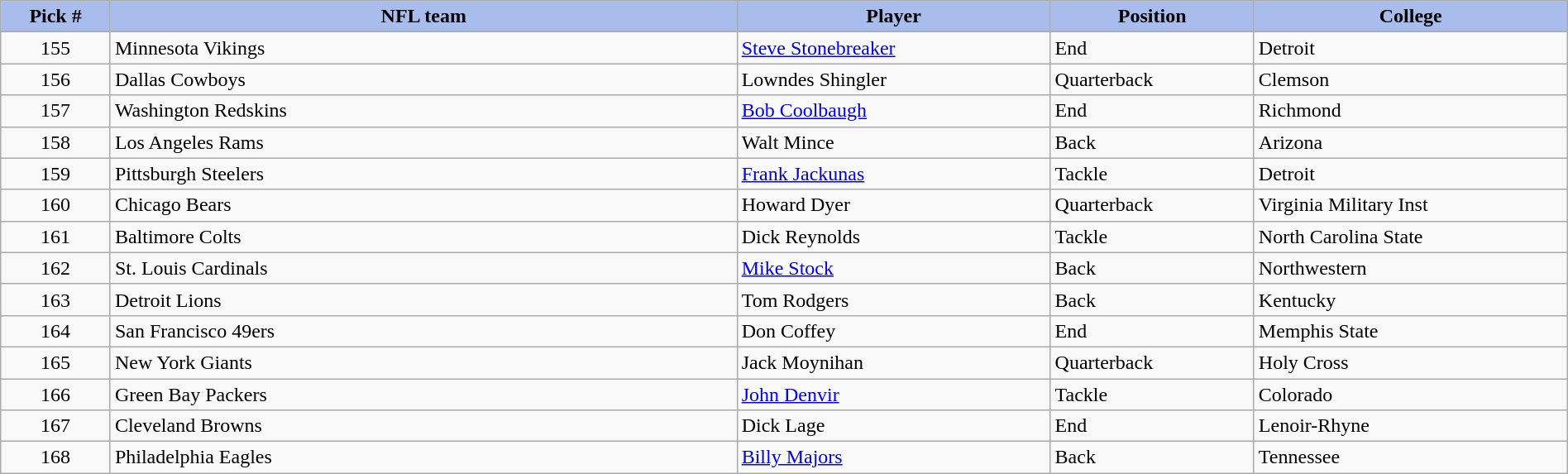<table class="wikitable sortable sortable" style="width: 100%">
<tr>
<th style="background:#A8BDEC;" width=7%>Pick #</th>
<th width=40% style="background:#A8BDEC;">NFL team</th>
<th width=20% style="background:#A8BDEC;">Player</th>
<th width=13% style="background:#A8BDEC;">Position</th>
<th style="background:#A8BDEC;">College</th>
</tr>
<tr>
<td align=center>155</td>
<td>Minnesota Vikings</td>
<td><a href='#'>Steve Stonebreaker</a></td>
<td>End</td>
<td>Detroit</td>
</tr>
<tr>
<td align=center>156</td>
<td>Dallas Cowboys</td>
<td>Lowndes Shingler</td>
<td>Quarterback</td>
<td>Clemson</td>
</tr>
<tr>
<td align=center>157</td>
<td>Washington Redskins</td>
<td><a href='#'>Bob Coolbaugh</a></td>
<td>End</td>
<td>Richmond</td>
</tr>
<tr>
<td align=center>158</td>
<td>Los Angeles Rams</td>
<td>Walt Mince</td>
<td>Back</td>
<td>Arizona</td>
</tr>
<tr>
<td align=center>159</td>
<td>Pittsburgh Steelers</td>
<td><a href='#'>Frank Jackunas</a></td>
<td>Tackle</td>
<td>Detroit</td>
</tr>
<tr>
<td align=center>160</td>
<td>Chicago Bears</td>
<td>Howard Dyer</td>
<td>Quarterback</td>
<td>Virginia Military Inst</td>
</tr>
<tr>
<td align=center>161</td>
<td>Baltimore Colts</td>
<td>Dick Reynolds</td>
<td>Tackle</td>
<td>North Carolina State</td>
</tr>
<tr>
<td align=center>162</td>
<td>St. Louis Cardinals</td>
<td><a href='#'>Mike Stock</a></td>
<td>Back</td>
<td>Northwestern</td>
</tr>
<tr>
<td align=center>163</td>
<td>Detroit Lions</td>
<td>Tom Rodgers</td>
<td>Back</td>
<td>Kentucky</td>
</tr>
<tr>
<td align=center>164</td>
<td>San Francisco 49ers</td>
<td>Don Coffey</td>
<td>End</td>
<td>Memphis State</td>
</tr>
<tr>
<td align=center>165</td>
<td>New York Giants</td>
<td>Jack Moynihan</td>
<td>Quarterback</td>
<td>Holy Cross</td>
</tr>
<tr>
<td align=center>166</td>
<td>Green Bay Packers</td>
<td><a href='#'>John Denvir</a></td>
<td>Tackle</td>
<td>Colorado</td>
</tr>
<tr>
<td align=center>167</td>
<td>Cleveland Browns</td>
<td>Dick Lage</td>
<td>End</td>
<td>Lenoir-Rhyne</td>
</tr>
<tr>
<td align=center>168</td>
<td>Philadelphia Eagles</td>
<td><a href='#'>Billy Majors</a></td>
<td>Back</td>
<td>Tennessee</td>
</tr>
</table>
